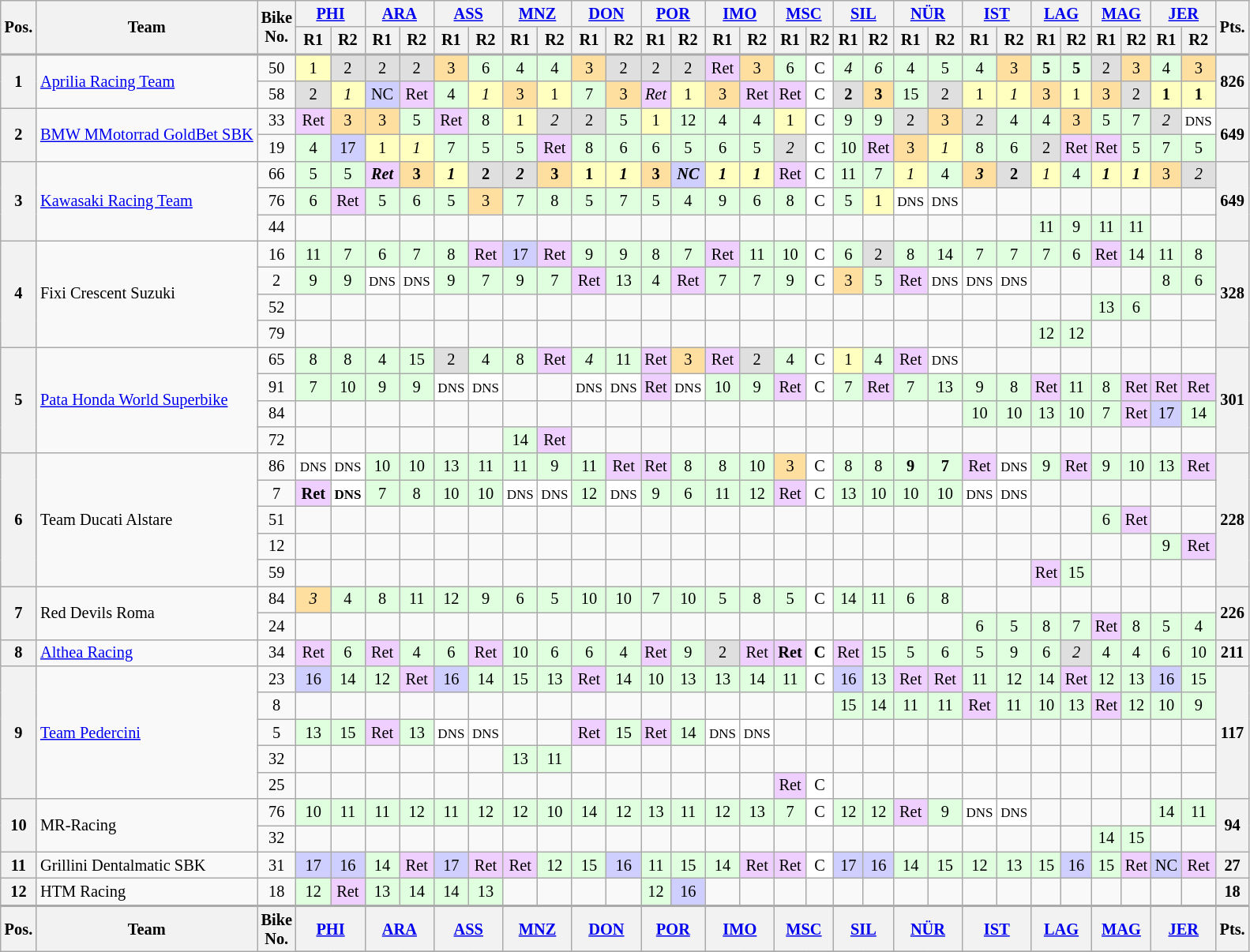<table class="wikitable" style="font-size:85%; text-align:center;">
<tr>
<th rowspan=2>Pos.</th>
<th rowspan=2>Team</th>
<th rowspan=2>Bike<br>No.</th>
<th colspan=2><a href='#'>PHI</a><br></th>
<th colspan=2><a href='#'>ARA</a><br></th>
<th colspan=2><a href='#'>ASS</a><br></th>
<th colspan=2><a href='#'>MNZ</a><br></th>
<th colspan=2><a href='#'>DON</a><br></th>
<th colspan=2><a href='#'>POR</a><br></th>
<th colspan=2><a href='#'>IMO</a><br></th>
<th colspan=2><a href='#'>MSC</a><br></th>
<th colspan=2><a href='#'>SIL</a><br></th>
<th colspan=2><a href='#'>NÜR</a><br></th>
<th colspan=2><a href='#'>IST</a><br></th>
<th colspan=2><a href='#'>LAG</a><br></th>
<th colspan=2><a href='#'>MAG</a><br></th>
<th colspan=2><a href='#'>JER</a><br></th>
<th rowspan=2>Pts.</th>
</tr>
<tr>
<th>R1</th>
<th>R2</th>
<th>R1</th>
<th>R2</th>
<th>R1</th>
<th>R2</th>
<th>R1</th>
<th>R2</th>
<th>R1</th>
<th>R2</th>
<th>R1</th>
<th>R2</th>
<th>R1</th>
<th>R2</th>
<th>R1</th>
<th>R2</th>
<th>R1</th>
<th>R2</th>
<th>R1</th>
<th>R2</th>
<th>R1</th>
<th>R2</th>
<th>R1</th>
<th>R2</th>
<th>R1</th>
<th>R2</th>
<th>R1</th>
<th>R2</th>
</tr>
<tr style="border-top:2px solid #aaaaaa">
<th rowspan="2">1</th>
<td rowspan="2" align="left"> <a href='#'>Aprilia Racing Team</a></td>
<td>50</td>
<td style="background:#ffffbf;">1</td>
<td style="background:#dfdfdf;">2</td>
<td style="background:#dfdfdf;">2</td>
<td style="background:#dfdfdf;">2</td>
<td style="background:#ffdf9f;">3</td>
<td style="background:#dfffdf;">6</td>
<td style="background:#dfffdf;">4</td>
<td style="background:#dfffdf;">4</td>
<td style="background:#ffdf9f;">3</td>
<td style="background:#dfdfdf;">2</td>
<td style="background:#dfdfdf;">2</td>
<td style="background:#dfdfdf;">2</td>
<td style="background:#efcfff;">Ret</td>
<td style="background:#ffdf9f;">3</td>
<td style="background:#dfffdf;">6</td>
<td style="background:#ffffff;">C</td>
<td style="background:#dfffdf;"><em>4</em></td>
<td style="background:#dfffdf;"><em>6</em></td>
<td style="background:#dfffdf;">4</td>
<td style="background:#dfffdf;">5</td>
<td style="background:#dfffdf;">4</td>
<td style="background:#ffdf9f;">3</td>
<td style="background:#dfffdf;"><strong>5</strong></td>
<td style="background:#dfffdf;"><strong>5</strong></td>
<td style="background:#dfdfdf;">2</td>
<td style="background:#ffdf9f;">3</td>
<td style="background:#dfffdf;">4</td>
<td style="background:#ffdf9f;">3</td>
<th rowspan="2">826</th>
</tr>
<tr>
<td>58</td>
<td style="background:#dfdfdf;">2</td>
<td style="background:#ffffbf;"><em>1</em></td>
<td style="background:#cfcfff;">NC</td>
<td style="background:#efcfff;">Ret</td>
<td style="background:#dfffdf;">4</td>
<td style="background:#ffffbf;"><em>1</em></td>
<td style="background:#ffdf9f;">3</td>
<td style="background:#ffffbf;">1</td>
<td style="background:#dfffdf;">7</td>
<td style="background:#ffdf9f;">3</td>
<td style="background:#efcfff;"><em>Ret</em></td>
<td style="background:#ffffbf;">1</td>
<td style="background:#ffdf9f;">3</td>
<td style="background:#efcfff;">Ret</td>
<td style="background:#efcfff;">Ret</td>
<td style="background:#ffffff;">C</td>
<td style="background:#dfdfdf;"><strong>2</strong></td>
<td style="background:#ffdf9f;"><strong>3</strong></td>
<td style="background:#dfffdf;">15</td>
<td style="background:#dfdfdf;">2</td>
<td style="background:#ffffbf;">1</td>
<td style="background:#ffffbf;"><em>1</em></td>
<td style="background:#ffdf9f;">3</td>
<td style="background:#ffffbf;">1</td>
<td style="background:#ffdf9f;">3</td>
<td style="background:#dfdfdf;">2</td>
<td style="background:#ffffbf;"><strong>1</strong></td>
<td style="background:#ffffbf;"><strong>1</strong></td>
</tr>
<tr>
<th rowspan="2">2</th>
<td rowspan="2" align="left"> <a href='#'>BMW MMotorrad GoldBet SBK</a></td>
<td>33</td>
<td style="background:#efcfff;">Ret</td>
<td style="background:#ffdf9f;">3</td>
<td style="background:#ffdf9f;">3</td>
<td style="background:#dfffdf;">5</td>
<td style="background:#efcfff;">Ret</td>
<td style="background:#dfffdf;">8</td>
<td style="background:#ffffbf;">1</td>
<td style="background:#dfdfdf;"><em>2</em></td>
<td style="background:#dfdfdf;">2</td>
<td style="background:#dfffdf;">5</td>
<td style="background:#ffffbf;">1</td>
<td style="background:#dfffdf;">12</td>
<td style="background:#dfffdf;">4</td>
<td style="background:#dfffdf;">4</td>
<td style="background:#ffffbf;">1</td>
<td style="background:#ffffff;">C</td>
<td style="background:#dfffdf;">9</td>
<td style="background:#dfffdf;">9</td>
<td style="background:#dfdfdf;">2</td>
<td style="background:#ffdf9f;">3</td>
<td style="background:#dfdfdf;">2</td>
<td style="background:#dfffdf;">4</td>
<td style="background:#dfffdf;">4</td>
<td style="background:#ffdf9f;">3</td>
<td style="background:#dfffdf;">5</td>
<td style="background:#dfffdf;">7</td>
<td style="background:#dfdfdf;"><em>2</em></td>
<td style="background:#ffffff;"><small>DNS</small></td>
<th rowspan="2">649</th>
</tr>
<tr>
<td>19</td>
<td style="background:#dfffdf;">4</td>
<td style="background:#cfcfff;">17</td>
<td style="background:#ffffbf;">1</td>
<td style="background:#ffffbf;"><em>1</em></td>
<td style="background:#dfffdf;">7</td>
<td style="background:#dfffdf;">5</td>
<td style="background:#dfffdf;">5</td>
<td style="background:#efcfff;">Ret</td>
<td style="background:#dfffdf;">8</td>
<td style="background:#dfffdf;">6</td>
<td style="background:#dfffdf;">6</td>
<td style="background:#dfffdf;">5</td>
<td style="background:#dfffdf;">6</td>
<td style="background:#dfffdf;">5</td>
<td style="background:#dfdfdf;"><em>2</em></td>
<td style="background:#ffffff;">C</td>
<td style="background:#dfffdf;">10</td>
<td style="background:#efcfff;">Ret</td>
<td style="background:#ffdf9f;">3</td>
<td style="background:#ffffbf;"><em>1</em></td>
<td style="background:#dfffdf;">8</td>
<td style="background:#dfffdf;">6</td>
<td style="background:#dfdfdf;">2</td>
<td style="background:#efcfff;">Ret</td>
<td style="background:#efcfff;">Ret</td>
<td style="background:#dfffdf;">5</td>
<td style="background:#dfffdf;">7</td>
<td style="background:#dfffdf;">5</td>
</tr>
<tr>
<th rowspan="3">3</th>
<td rowspan="3" align="left"> <a href='#'>Kawasaki Racing Team</a></td>
<td>66</td>
<td style="background:#dfffdf;">5</td>
<td style="background:#dfffdf;">5</td>
<td style="background:#efcfff;"><strong><em>Ret</em></strong></td>
<td style="background:#ffdf9f;"><strong>3</strong></td>
<td style="background:#ffffbf;"><strong><em>1</em></strong></td>
<td style="background:#dfdfdf;"><strong>2</strong></td>
<td style="background:#dfdfdf;"><strong><em>2</em></strong></td>
<td style="background:#ffdf9f;"><strong>3</strong></td>
<td style="background:#ffffbf;"><strong>1</strong></td>
<td style="background:#ffffbf;"><strong><em>1</em></strong></td>
<td style="background:#ffdf9f;"><strong>3</strong></td>
<td style="background:#cfcfff;"><strong><em>NC</em></strong></td>
<td style="background:#ffffbf;"><strong><em>1</em></strong></td>
<td style="background:#ffffbf;"><strong><em>1</em></strong></td>
<td style="background:#efcfff;">Ret</td>
<td style="background:#ffffff;">C</td>
<td style="background:#dfffdf;">11</td>
<td style="background:#dfffdf;">7</td>
<td style="background:#ffffbf;"><em>1</em></td>
<td style="background:#dfffdf;">4</td>
<td style="background:#ffdf9f;"><strong><em>3</em></strong></td>
<td style="background:#dfdfdf;"><strong>2</strong></td>
<td style="background:#ffffbf;"><em>1</em></td>
<td style="background:#dfffdf;">4</td>
<td style="background:#ffffbf;"><strong><em>1</em></strong></td>
<td style="background:#ffffbf;"><strong><em>1</em></strong></td>
<td style="background:#ffdf9f;">3</td>
<td style="background:#dfdfdf;"><em>2</em></td>
<th rowspan="3">649</th>
</tr>
<tr>
<td>76</td>
<td style="background:#dfffdf;">6</td>
<td style="background:#efcfff;">Ret</td>
<td style="background:#dfffdf;">5</td>
<td style="background:#dfffdf;">6</td>
<td style="background:#dfffdf;">5</td>
<td style="background:#ffdf9f;">3</td>
<td style="background:#dfffdf;">7</td>
<td style="background:#dfffdf;">8</td>
<td style="background:#dfffdf;">5</td>
<td style="background:#dfffdf;">7</td>
<td style="background:#dfffdf;">5</td>
<td style="background:#dfffdf;">4</td>
<td style="background:#dfffdf;">9</td>
<td style="background:#dfffdf;">6</td>
<td style="background:#dfffdf;">8</td>
<td style="background:#ffffff;">C</td>
<td style="background:#dfffdf;">5</td>
<td style="background:#ffffbf;">1</td>
<td style="background:#ffffff;"><small>DNS</small></td>
<td style="background:#ffffff;"><small>DNS</small></td>
<td></td>
<td></td>
<td></td>
<td></td>
<td></td>
<td></td>
<td></td>
<td></td>
</tr>
<tr>
<td>44</td>
<td></td>
<td></td>
<td></td>
<td></td>
<td></td>
<td></td>
<td></td>
<td></td>
<td></td>
<td></td>
<td></td>
<td></td>
<td></td>
<td></td>
<td></td>
<td></td>
<td></td>
<td></td>
<td></td>
<td></td>
<td></td>
<td></td>
<td style="background:#dfffdf;">11</td>
<td style="background:#dfffdf;">9</td>
<td style="background:#dfffdf;">11</td>
<td style="background:#dfffdf;">11</td>
<td></td>
<td></td>
</tr>
<tr>
<th rowspan="4">4</th>
<td rowspan="4" align="left"> Fixi Crescent Suzuki</td>
<td>16</td>
<td style="background:#dfffdf;">11</td>
<td style="background:#dfffdf;">7</td>
<td style="background:#dfffdf;">6</td>
<td style="background:#dfffdf;">7</td>
<td style="background:#dfffdf;">8</td>
<td style="background:#efcfff;">Ret</td>
<td style="background:#cfcfff;">17</td>
<td style="background:#efcfff;">Ret</td>
<td style="background:#dfffdf;">9</td>
<td style="background:#dfffdf;">9</td>
<td style="background:#dfffdf;">8</td>
<td style="background:#dfffdf;">7</td>
<td style="background:#efcfff;">Ret</td>
<td style="background:#dfffdf;">11</td>
<td style="background:#dfffdf;">10</td>
<td style="background:#ffffff;">C</td>
<td style="background:#dfffdf;">6</td>
<td style="background:#dfdfdf;">2</td>
<td style="background:#dfffdf;">8</td>
<td style="background:#dfffdf;">14</td>
<td style="background:#dfffdf;">7</td>
<td style="background:#dfffdf;">7</td>
<td style="background:#dfffdf;">7</td>
<td style="background:#dfffdf;">6</td>
<td style="background:#efcfff;">Ret</td>
<td style="background:#dfffdf;">14</td>
<td style="background:#dfffdf;">11</td>
<td style="background:#dfffdf;">8</td>
<th rowspan="4">328</th>
</tr>
<tr>
<td>2</td>
<td style="background:#dfffdf;">9</td>
<td style="background:#dfffdf;">9</td>
<td style="background:#ffffff;"><small>DNS</small></td>
<td style="background:#ffffff;"><small>DNS</small></td>
<td style="background:#dfffdf;">9</td>
<td style="background:#dfffdf;">7</td>
<td style="background:#dfffdf;">9</td>
<td style="background:#dfffdf;">7</td>
<td style="background:#efcfff;">Ret</td>
<td style="background:#dfffdf;">13</td>
<td style="background:#dfffdf;">4</td>
<td style="background:#efcfff;">Ret</td>
<td style="background:#dfffdf;">7</td>
<td style="background:#dfffdf;">7</td>
<td style="background:#dfffdf;">9</td>
<td style="background:#ffffff;">C</td>
<td style="background:#ffdf9f;">3</td>
<td style="background:#dfffdf;">5</td>
<td style="background:#efcfff;">Ret</td>
<td style="background:#ffffff;"><small>DNS</small></td>
<td style="background:#ffffff;"><small>DNS</small></td>
<td style="background:#ffffff;"><small>DNS</small></td>
<td></td>
<td></td>
<td></td>
<td></td>
<td style="background:#dfffdf;">8</td>
<td style="background:#dfffdf;">6</td>
</tr>
<tr>
<td>52</td>
<td></td>
<td></td>
<td></td>
<td></td>
<td></td>
<td></td>
<td></td>
<td></td>
<td></td>
<td></td>
<td></td>
<td></td>
<td></td>
<td></td>
<td></td>
<td></td>
<td></td>
<td></td>
<td></td>
<td></td>
<td></td>
<td></td>
<td></td>
<td></td>
<td style="background:#dfffdf;">13</td>
<td style="background:#dfffdf;">6</td>
<td></td>
<td></td>
</tr>
<tr>
<td>79</td>
<td></td>
<td></td>
<td></td>
<td></td>
<td></td>
<td></td>
<td></td>
<td></td>
<td></td>
<td></td>
<td></td>
<td></td>
<td></td>
<td></td>
<td></td>
<td></td>
<td></td>
<td></td>
<td></td>
<td></td>
<td></td>
<td></td>
<td style="background:#dfffdf;">12</td>
<td style="background:#dfffdf;">12</td>
<td></td>
<td></td>
<td></td>
<td></td>
</tr>
<tr>
<th rowspan="4">5</th>
<td rowspan="4" align="left"> <a href='#'>Pata Honda World Superbike</a></td>
<td>65</td>
<td style="background:#dfffdf;">8</td>
<td style="background:#dfffdf;">8</td>
<td style="background:#dfffdf;">4</td>
<td style="background:#dfffdf;">15</td>
<td style="background:#dfdfdf;">2</td>
<td style="background:#dfffdf;">4</td>
<td style="background:#dfffdf;">8</td>
<td style="background:#efcfff;">Ret</td>
<td style="background:#dfffdf;"><em>4</em></td>
<td style="background:#dfffdf;">11</td>
<td style="background:#efcfff;">Ret</td>
<td style="background:#ffdf9f;">3</td>
<td style="background:#efcfff;">Ret</td>
<td style="background:#dfdfdf;">2</td>
<td style="background:#dfffdf;">4</td>
<td style="background:#ffffff;">C</td>
<td style="background:#ffffbf;">1</td>
<td style="background:#dfffdf;">4</td>
<td style="background:#efcfff;">Ret</td>
<td style="background:#ffffff;"><small>DNS</small></td>
<td></td>
<td></td>
<td></td>
<td></td>
<td></td>
<td></td>
<td></td>
<td></td>
<th rowspan="4">301</th>
</tr>
<tr>
<td>91</td>
<td style="background:#dfffdf;">7</td>
<td style="background:#dfffdf;">10</td>
<td style="background:#dfffdf;">9</td>
<td style="background:#dfffdf;">9</td>
<td style="background:#ffffff;"><small>DNS</small></td>
<td style="background:#ffffff;"><small>DNS</small></td>
<td></td>
<td></td>
<td style="background:#ffffff;"><small>DNS</small></td>
<td style="background:#ffffff;"><small>DNS</small></td>
<td style="background:#efcfff;">Ret</td>
<td style="background:#ffffff;"><small>DNS</small></td>
<td style="background:#dfffdf;">10</td>
<td style="background:#dfffdf;">9</td>
<td style="background:#efcfff;">Ret</td>
<td style="background:#ffffff;">C</td>
<td style="background:#dfffdf;">7</td>
<td style="background:#efcfff;">Ret</td>
<td style="background:#dfffdf;">7</td>
<td style="background:#dfffdf;">13</td>
<td style="background:#dfffdf;">9</td>
<td style="background:#dfffdf;">8</td>
<td style="background:#efcfff;">Ret</td>
<td style="background:#dfffdf;">11</td>
<td style="background:#dfffdf;">8</td>
<td style="background:#efcfff;">Ret</td>
<td style="background:#efcfff;">Ret</td>
<td style="background:#efcfff;">Ret</td>
</tr>
<tr>
<td>84</td>
<td></td>
<td></td>
<td></td>
<td></td>
<td></td>
<td></td>
<td></td>
<td></td>
<td></td>
<td></td>
<td></td>
<td></td>
<td></td>
<td></td>
<td></td>
<td></td>
<td></td>
<td></td>
<td></td>
<td></td>
<td style="background:#dfffdf;">10</td>
<td style="background:#dfffdf;">10</td>
<td style="background:#dfffdf;">13</td>
<td style="background:#dfffdf;">10</td>
<td style="background:#dfffdf;">7</td>
<td style="background:#efcfff;">Ret</td>
<td style="background:#cfcfff;">17</td>
<td style="background:#dfffdf;">14</td>
</tr>
<tr>
<td>72</td>
<td></td>
<td></td>
<td></td>
<td></td>
<td></td>
<td></td>
<td style="background:#dfffdf;">14</td>
<td style="background:#efcfff;">Ret</td>
<td></td>
<td></td>
<td></td>
<td></td>
<td></td>
<td></td>
<td></td>
<td></td>
<td></td>
<td></td>
<td></td>
<td></td>
<td></td>
<td></td>
<td></td>
<td></td>
<td></td>
<td></td>
<td></td>
<td></td>
</tr>
<tr>
<th rowspan="5">6</th>
<td rowspan="5" align="left"> Team Ducati Alstare</td>
<td>86</td>
<td style="background:#ffffff;"><small>DNS</small></td>
<td style="background:#ffffff;"><small>DNS</small></td>
<td style="background:#dfffdf;">10</td>
<td style="background:#dfffdf;">10</td>
<td style="background:#dfffdf;">13</td>
<td style="background:#dfffdf;">11</td>
<td style="background:#dfffdf;">11</td>
<td style="background:#dfffdf;">9</td>
<td style="background:#dfffdf;">11</td>
<td style="background:#efcfff;">Ret</td>
<td style="background:#efcfff;">Ret</td>
<td style="background:#dfffdf;">8</td>
<td style="background:#dfffdf;">8</td>
<td style="background:#dfffdf;">10</td>
<td style="background:#ffdf9f;">3</td>
<td style="background:#ffffff;">C</td>
<td style="background:#dfffdf;">8</td>
<td style="background:#dfffdf;">8</td>
<td style="background:#dfffdf;"><strong>9</strong></td>
<td style="background:#dfffdf;"><strong>7</strong></td>
<td style="background:#efcfff;">Ret</td>
<td style="background:#ffffff;"><small>DNS</small></td>
<td style="background:#dfffdf;">9</td>
<td style="background:#efcfff;">Ret</td>
<td style="background:#dfffdf;">9</td>
<td style="background:#dfffdf;">10</td>
<td style="background:#dfffdf;">13</td>
<td style="background:#efcfff;">Ret</td>
<th rowspan="5">228</th>
</tr>
<tr>
<td>7</td>
<td style="background:#efcfff;"><strong>Ret</strong></td>
<td style="background:#ffffff;"><small><strong>DNS</strong></small></td>
<td style="background:#dfffdf;">7</td>
<td style="background:#dfffdf;">8</td>
<td style="background:#dfffdf;">10</td>
<td style="background:#dfffdf;">10</td>
<td style="background:#ffffff;"><small>DNS</small></td>
<td style="background:#ffffff;"><small>DNS</small></td>
<td style="background:#dfffdf;">12</td>
<td style="background:#ffffff;"><small>DNS</small></td>
<td style="background:#dfffdf;">9</td>
<td style="background:#dfffdf;">6</td>
<td style="background:#dfffdf;">11</td>
<td style="background:#dfffdf;">12</td>
<td style="background:#efcfff;">Ret</td>
<td style="background:#ffffff;">C</td>
<td style="background:#dfffdf;">13</td>
<td style="background:#dfffdf;">10</td>
<td style="background:#dfffdf;">10</td>
<td style="background:#dfffdf;">10</td>
<td style="background:#ffffff;"><small>DNS</small></td>
<td style="background:#ffffff;"><small>DNS</small></td>
<td></td>
<td></td>
<td></td>
<td></td>
<td></td>
<td></td>
</tr>
<tr>
<td>51</td>
<td></td>
<td></td>
<td></td>
<td></td>
<td></td>
<td></td>
<td></td>
<td></td>
<td></td>
<td></td>
<td></td>
<td></td>
<td></td>
<td></td>
<td></td>
<td></td>
<td></td>
<td></td>
<td></td>
<td></td>
<td></td>
<td></td>
<td></td>
<td></td>
<td style="background:#dfffdf;">6</td>
<td style="background:#efcfff;">Ret</td>
<td></td>
<td></td>
</tr>
<tr>
<td>12</td>
<td></td>
<td></td>
<td></td>
<td></td>
<td></td>
<td></td>
<td></td>
<td></td>
<td></td>
<td></td>
<td></td>
<td></td>
<td></td>
<td></td>
<td></td>
<td></td>
<td></td>
<td></td>
<td></td>
<td></td>
<td></td>
<td></td>
<td></td>
<td></td>
<td></td>
<td></td>
<td style="background:#dfffdf;">9</td>
<td style="background:#efcfff;">Ret</td>
</tr>
<tr>
<td>59</td>
<td></td>
<td></td>
<td></td>
<td></td>
<td></td>
<td></td>
<td></td>
<td></td>
<td></td>
<td></td>
<td></td>
<td></td>
<td></td>
<td></td>
<td></td>
<td></td>
<td></td>
<td></td>
<td></td>
<td></td>
<td></td>
<td></td>
<td style="background:#efcfff;">Ret</td>
<td style="background:#dfffdf;">15</td>
<td></td>
<td></td>
<td></td>
<td></td>
</tr>
<tr>
<th rowspan="2">7</th>
<td rowspan="2" align="left"> Red Devils Roma</td>
<td>84</td>
<td style="background:#ffdf9f;"><em>3</em></td>
<td style="background:#dfffdf;">4</td>
<td style="background:#dfffdf;">8</td>
<td style="background:#dfffdf;">11</td>
<td style="background:#dfffdf;">12</td>
<td style="background:#dfffdf;">9</td>
<td style="background:#dfffdf;">6</td>
<td style="background:#dfffdf;">5</td>
<td style="background:#dfffdf;">10</td>
<td style="background:#dfffdf;">10</td>
<td style="background:#dfffdf;">7</td>
<td style="background:#dfffdf;">10</td>
<td style="background:#dfffdf;">5</td>
<td style="background:#dfffdf;">8</td>
<td style="background:#dfffdf;">5</td>
<td style="background:#ffffff;">C</td>
<td style="background:#dfffdf;">14</td>
<td style="background:#dfffdf;">11</td>
<td style="background:#dfffdf;">6</td>
<td style="background:#dfffdf;">8</td>
<td></td>
<td></td>
<td></td>
<td></td>
<td></td>
<td></td>
<td></td>
<td></td>
<th rowspan="2">226</th>
</tr>
<tr>
<td>24</td>
<td></td>
<td></td>
<td></td>
<td></td>
<td></td>
<td></td>
<td></td>
<td></td>
<td></td>
<td></td>
<td></td>
<td></td>
<td></td>
<td></td>
<td></td>
<td></td>
<td></td>
<td></td>
<td></td>
<td></td>
<td style="background:#dfffdf;">6</td>
<td style="background:#dfffdf;">5</td>
<td style="background:#dfffdf;">8</td>
<td style="background:#dfffdf;">7</td>
<td style="background:#efcfff;">Ret</td>
<td style="background:#dfffdf;">8</td>
<td style="background:#dfffdf;">5</td>
<td style="background:#dfffdf;">4</td>
</tr>
<tr>
<th>8</th>
<td align="left"> <a href='#'>Althea Racing</a></td>
<td>34</td>
<td style="background:#efcfff;">Ret</td>
<td style="background:#dfffdf;">6</td>
<td style="background:#efcfff;">Ret</td>
<td style="background:#dfffdf;">4</td>
<td style="background:#dfffdf;">6</td>
<td style="background:#efcfff;">Ret</td>
<td style="background:#dfffdf;">10</td>
<td style="background:#dfffdf;">6</td>
<td style="background:#dfffdf;">6</td>
<td style="background:#dfffdf;">4</td>
<td style="background:#efcfff;">Ret</td>
<td style="background:#dfffdf;">9</td>
<td style="background:#dfdfdf;">2</td>
<td style="background:#efcfff;">Ret</td>
<td style="background:#efcfff;"><strong>Ret</strong></td>
<td style="background:#ffffff;"><strong>C</strong></td>
<td style="background:#efcfff;">Ret</td>
<td style="background:#dfffdf;">15</td>
<td style="background:#dfffdf;">5</td>
<td style="background:#dfffdf;">6</td>
<td style="background:#dfffdf;">5</td>
<td style="background:#dfffdf;">9</td>
<td style="background:#dfffdf;">6</td>
<td style="background:#dfdfdf;"><em>2</em></td>
<td style="background:#dfffdf;">4</td>
<td style="background:#dfffdf;">4</td>
<td style="background:#dfffdf;">6</td>
<td style="background:#dfffdf;">10</td>
<th>211</th>
</tr>
<tr>
<th rowspan="5">9</th>
<td rowspan="5" align="left"> <a href='#'>Team Pedercini</a></td>
<td>23</td>
<td style="background:#cfcfff;">16</td>
<td style="background:#dfffdf;">14</td>
<td style="background:#dfffdf;">12</td>
<td style="background:#efcfff;">Ret</td>
<td style="background:#cfcfff;">16</td>
<td style="background:#dfffdf;">14</td>
<td style="background:#dfffdf;">15</td>
<td style="background:#dfffdf;">13</td>
<td style="background:#efcfff;">Ret</td>
<td style="background:#dfffdf;">14</td>
<td style="background:#dfffdf;">10</td>
<td style="background:#dfffdf;">13</td>
<td style="background:#dfffdf;">13</td>
<td style="background:#dfffdf;">14</td>
<td style="background:#dfffdf;">11</td>
<td style="background:#ffffff;">C</td>
<td style="background:#cfcfff;">16</td>
<td style="background:#dfffdf;">13</td>
<td style="background:#efcfff;">Ret</td>
<td style="background:#efcfff;">Ret</td>
<td style="background:#dfffdf;">11</td>
<td style="background:#dfffdf;">12</td>
<td style="background:#dfffdf;">14</td>
<td style="background:#efcfff;">Ret</td>
<td style="background:#dfffdf;">12</td>
<td style="background:#dfffdf;">13</td>
<td style="background:#cfcfff;">16</td>
<td style="background:#dfffdf;">15</td>
<th rowspan="5">117</th>
</tr>
<tr>
<td>8</td>
<td></td>
<td></td>
<td></td>
<td></td>
<td></td>
<td></td>
<td></td>
<td></td>
<td></td>
<td></td>
<td></td>
<td></td>
<td></td>
<td></td>
<td></td>
<td></td>
<td style="background:#dfffdf;">15</td>
<td style="background:#dfffdf;">14</td>
<td style="background:#dfffdf;">11</td>
<td style="background:#dfffdf;">11</td>
<td style="background:#efcfff;">Ret</td>
<td style="background:#dfffdf;">11</td>
<td style="background:#dfffdf;">10</td>
<td style="background:#dfffdf;">13</td>
<td style="background:#efcfff;">Ret</td>
<td style="background:#dfffdf;">12</td>
<td style="background:#dfffdf;">10</td>
<td style="background:#dfffdf;">9</td>
</tr>
<tr>
<td>5</td>
<td style="background:#dfffdf;">13</td>
<td style="background:#dfffdf;">15</td>
<td style="background:#efcfff;">Ret</td>
<td style="background:#dfffdf;">13</td>
<td style="background:#ffffff;"><small>DNS</small></td>
<td style="background:#ffffff;"><small>DNS</small></td>
<td></td>
<td></td>
<td style="background:#efcfff;">Ret</td>
<td style="background:#dfffdf;">15</td>
<td style="background:#efcfff;">Ret</td>
<td style="background:#dfffdf;">14</td>
<td style="background:#ffffff;"><small>DNS</small></td>
<td style="background:#ffffff;"><small>DNS</small></td>
<td></td>
<td></td>
<td></td>
<td></td>
<td></td>
<td></td>
<td></td>
<td></td>
<td></td>
<td></td>
<td></td>
<td></td>
<td></td>
<td></td>
</tr>
<tr>
<td>32</td>
<td></td>
<td></td>
<td></td>
<td></td>
<td></td>
<td></td>
<td style="background:#dfffdf;">13</td>
<td style="background:#dfffdf;">11</td>
<td></td>
<td></td>
<td></td>
<td></td>
<td></td>
<td></td>
<td></td>
<td></td>
<td></td>
<td></td>
<td></td>
<td></td>
<td></td>
<td></td>
<td></td>
<td></td>
<td></td>
<td></td>
<td></td>
<td></td>
</tr>
<tr>
<td>25</td>
<td></td>
<td></td>
<td></td>
<td></td>
<td></td>
<td></td>
<td></td>
<td></td>
<td></td>
<td></td>
<td></td>
<td></td>
<td></td>
<td></td>
<td style="background:#efcfff;">Ret</td>
<td style="background:#ffffff;">C</td>
<td></td>
<td></td>
<td></td>
<td></td>
<td></td>
<td></td>
<td></td>
<td></td>
<td></td>
<td></td>
<td></td>
<td></td>
</tr>
<tr>
<th rowspan="2">10</th>
<td rowspan="2" align="left"> MR-Racing</td>
<td>76</td>
<td style="background:#dfffdf;">10</td>
<td style="background:#dfffdf;">11</td>
<td style="background:#dfffdf;">11</td>
<td style="background:#dfffdf;">12</td>
<td style="background:#dfffdf;">11</td>
<td style="background:#dfffdf;">12</td>
<td style="background:#dfffdf;">12</td>
<td style="background:#dfffdf;">10</td>
<td style="background:#dfffdf;">14</td>
<td style="background:#dfffdf;">12</td>
<td style="background:#dfffdf;">13</td>
<td style="background:#dfffdf;">11</td>
<td style="background:#dfffdf;">12</td>
<td style="background:#dfffdf;">13</td>
<td style="background:#dfffdf;">7</td>
<td style="background:#ffffff;">C</td>
<td style="background:#dfffdf;">12</td>
<td style="background:#dfffdf;">12</td>
<td style="background:#efcfff;">Ret</td>
<td style="background:#dfffdf;">9</td>
<td style="background:#ffffff;"><small>DNS</small></td>
<td style="background:#ffffff;"><small>DNS</small></td>
<td></td>
<td></td>
<td></td>
<td></td>
<td style="background:#dfffdf;">14</td>
<td style="background:#dfffdf;">11</td>
<th rowspan="2">94</th>
</tr>
<tr>
<td>32</td>
<td></td>
<td></td>
<td></td>
<td></td>
<td></td>
<td></td>
<td></td>
<td></td>
<td></td>
<td></td>
<td></td>
<td></td>
<td></td>
<td></td>
<td></td>
<td></td>
<td></td>
<td></td>
<td></td>
<td></td>
<td></td>
<td></td>
<td></td>
<td></td>
<td style="background:#dfffdf;">14</td>
<td style="background:#dfffdf;">15</td>
<td></td>
<td></td>
</tr>
<tr>
<th>11</th>
<td align="left"> Grillini Dentalmatic SBK</td>
<td>31</td>
<td style="background:#cfcfff;">17</td>
<td style="background:#cfcfff;">16</td>
<td style="background:#dfffdf;">14</td>
<td style="background:#efcfff;">Ret</td>
<td style="background:#cfcfff;">17</td>
<td style="background:#efcfff;">Ret</td>
<td style="background:#efcfff;">Ret</td>
<td style="background:#dfffdf;">12</td>
<td style="background:#dfffdf;">15</td>
<td style="background:#cfcfff;">16</td>
<td style="background:#dfffdf;">11</td>
<td style="background:#dfffdf;">15</td>
<td style="background:#dfffdf;">14</td>
<td style="background:#efcfff;">Ret</td>
<td style="background:#efcfff;">Ret</td>
<td style="background:#ffffff;">C</td>
<td style="background:#cfcfff;">17</td>
<td style="background:#cfcfff;">16</td>
<td style="background:#dfffdf;">14</td>
<td style="background:#dfffdf;">15</td>
<td style="background:#dfffdf;">12</td>
<td style="background:#dfffdf;">13</td>
<td style="background:#dfffdf;">15</td>
<td style="background:#cfcfff;">16</td>
<td style="background:#dfffdf;">15</td>
<td style="background:#efcfff;">Ret</td>
<td style="background:#cfcfff;">NC</td>
<td style="background:#efcfff;">Ret</td>
<th>27</th>
</tr>
<tr>
<th>12</th>
<td align="left"> HTM Racing</td>
<td>18</td>
<td style="background:#dfffdf;">12</td>
<td style="background:#efcfff;">Ret</td>
<td style="background:#dfffdf;">13</td>
<td style="background:#dfffdf;">14</td>
<td style="background:#dfffdf;">14</td>
<td style="background:#dfffdf;">13</td>
<td></td>
<td></td>
<td></td>
<td></td>
<td style="background:#dfffdf;">12</td>
<td style="background:#cfcfff;">16</td>
<td></td>
<td></td>
<td></td>
<td></td>
<td></td>
<td></td>
<td></td>
<td></td>
<td></td>
<td></td>
<td></td>
<td></td>
<td></td>
<td></td>
<td></td>
<td></td>
<th>18</th>
</tr>
<tr style="border-top:2px solid #aaaaaa">
<th rowspan=2>Pos.</th>
<th rowspan=2>Team</th>
<th rowspan=2>Bike<br>No.</th>
<th colspan=2><a href='#'>PHI</a><br></th>
<th colspan=2><a href='#'>ARA</a><br></th>
<th colspan=2><a href='#'>ASS</a><br></th>
<th colspan=2><a href='#'>MNZ</a><br></th>
<th colspan=2><a href='#'>DON</a><br></th>
<th colspan=2><a href='#'>POR</a><br></th>
<th colspan=2><a href='#'>IMO</a><br></th>
<th colspan=2><a href='#'>MSC</a><br></th>
<th colspan=2><a href='#'>SIL</a><br></th>
<th colspan=2><a href='#'>NÜR</a><br></th>
<th colspan=2><a href='#'>IST</a><br></th>
<th colspan=2><a href='#'>LAG</a><br></th>
<th colspan=2><a href='#'>MAG</a><br></th>
<th colspan=2><a href='#'>JER</a><br></th>
<th rowspan=2>Pts.</th>
</tr>
<tr>
</tr>
</table>
